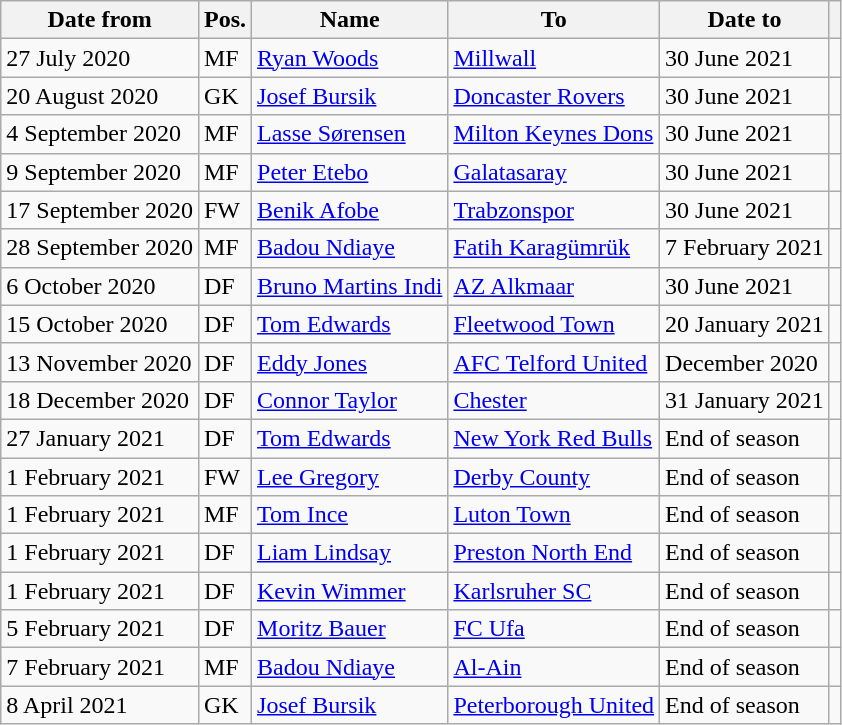<table class="wikitable">
<tr>
<th>Date from</th>
<th>Pos.</th>
<th>Name</th>
<th>To</th>
<th>Date to</th>
<th></th>
</tr>
<tr>
<td>27 July 2020</td>
<td>MF</td>
<td> <a href='#'>Ryan Woods</a></td>
<td> <a href='#'>Millwall</a></td>
<td>30 June 2021</td>
<td></td>
</tr>
<tr>
<td>20 August 2020</td>
<td>GK</td>
<td> <a href='#'>Josef Bursik</a></td>
<td> <a href='#'>Doncaster Rovers</a></td>
<td>30 June 2021</td>
<td></td>
</tr>
<tr>
<td>4 September 2020</td>
<td>MF</td>
<td> <a href='#'>Lasse Sørensen</a></td>
<td> <a href='#'>Milton Keynes Dons</a></td>
<td>30 June 2021</td>
<td></td>
</tr>
<tr>
<td>9 September 2020</td>
<td>MF</td>
<td> <a href='#'>Peter Etebo</a></td>
<td> <a href='#'>Galatasaray</a></td>
<td>30 June 2021</td>
<td></td>
</tr>
<tr>
<td>17 September 2020</td>
<td>FW</td>
<td> <a href='#'>Benik Afobe</a></td>
<td> <a href='#'>Trabzonspor</a></td>
<td>30 June 2021</td>
<td></td>
</tr>
<tr>
<td>28 September 2020</td>
<td>MF</td>
<td> <a href='#'>Badou Ndiaye</a></td>
<td> <a href='#'>Fatih Karagümrük</a></td>
<td>7 February 2021</td>
<td></td>
</tr>
<tr>
<td>6 October 2020</td>
<td>DF</td>
<td> <a href='#'>Bruno Martins Indi</a></td>
<td> <a href='#'>AZ Alkmaar</a></td>
<td>30 June 2021</td>
<td></td>
</tr>
<tr>
<td>15 October 2020</td>
<td>DF</td>
<td> <a href='#'>Tom Edwards</a></td>
<td> <a href='#'>Fleetwood Town</a></td>
<td>20 January 2021</td>
<td></td>
</tr>
<tr>
<td>13 November 2020</td>
<td>DF</td>
<td> <a href='#'>Eddy Jones</a></td>
<td> <a href='#'>AFC Telford United</a></td>
<td>December 2020</td>
<td></td>
</tr>
<tr>
<td>18 December 2020</td>
<td>DF</td>
<td> <a href='#'>Connor Taylor</a></td>
<td> <a href='#'>Chester</a></td>
<td>31 January 2021</td>
<td></td>
</tr>
<tr>
<td>27 January 2021</td>
<td>DF</td>
<td> <a href='#'>Tom Edwards</a></td>
<td> <a href='#'>New York Red Bulls</a></td>
<td>End of season</td>
<td></td>
</tr>
<tr>
<td>1 February 2021</td>
<td>FW</td>
<td> <a href='#'>Lee Gregory</a></td>
<td> <a href='#'>Derby County</a></td>
<td>End of season</td>
<td></td>
</tr>
<tr>
<td>1 February 2021</td>
<td>MF</td>
<td> <a href='#'>Tom Ince</a></td>
<td> <a href='#'>Luton Town</a></td>
<td>End of season</td>
<td></td>
</tr>
<tr>
<td>1 February 2021</td>
<td>DF</td>
<td> <a href='#'>Liam Lindsay</a></td>
<td> <a href='#'>Preston North End</a></td>
<td>End of season</td>
<td></td>
</tr>
<tr>
<td>1 February 2021</td>
<td>DF</td>
<td> <a href='#'>Kevin Wimmer</a></td>
<td> <a href='#'>Karlsruher SC</a></td>
<td>End of season</td>
<td></td>
</tr>
<tr>
<td>5 February 2021</td>
<td>DF</td>
<td> <a href='#'>Moritz Bauer</a></td>
<td> <a href='#'>FC Ufa</a></td>
<td>End of season</td>
<td></td>
</tr>
<tr>
<td>7 February 2021</td>
<td>MF</td>
<td> <a href='#'>Badou Ndiaye</a></td>
<td> <a href='#'>Al-Ain</a></td>
<td>End of season</td>
<td></td>
</tr>
<tr>
<td>8 April 2021</td>
<td>GK</td>
<td> <a href='#'>Josef Bursik</a></td>
<td> <a href='#'>Peterborough United</a></td>
<td>End of season</td>
<td></td>
</tr>
</table>
